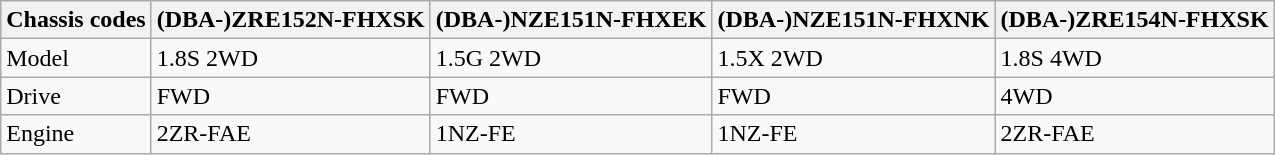<table class="wikitable">
<tr>
<th>Chassis codes</th>
<th>(DBA-)ZRE152N-FHXSK</th>
<th>(DBA-)NZE151N-FHXEK</th>
<th>(DBA-)NZE151N-FHXNK</th>
<th>(DBA-)ZRE154N-FHXSK</th>
</tr>
<tr>
<td>Model</td>
<td>1.8S 2WD</td>
<td>1.5G 2WD</td>
<td>1.5X 2WD</td>
<td>1.8S 4WD</td>
</tr>
<tr>
<td>Drive</td>
<td>FWD</td>
<td>FWD</td>
<td>FWD</td>
<td>4WD</td>
</tr>
<tr>
<td>Engine</td>
<td>2ZR-FAE</td>
<td>1NZ-FE</td>
<td>1NZ-FE</td>
<td>2ZR-FAE</td>
</tr>
</table>
